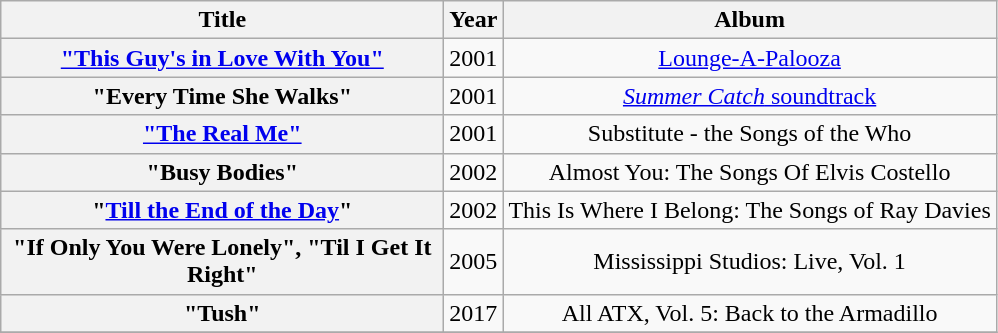<table class="wikitable plainrowheaders" style="text-align:center;">
<tr>
<th scope="col" style="width:18em;">Title</th>
<th scope="col">Year</th>
<th scope="col">Album</th>
</tr>
<tr>
<th scope="row"><a href='#'>"This Guy's in Love With You"</a></th>
<td>2001</td>
<td><a href='#'>Lounge-A-Palooza</a></td>
</tr>
<tr>
<th scope="row">"Every Time She Walks"</th>
<td>2001</td>
<td><a href='#'><em>Summer Catch</em> soundtrack</a></td>
</tr>
<tr>
<th scope="row"><a href='#'>"The Real Me"</a></th>
<td>2001</td>
<td>Substitute - the Songs of the Who</td>
</tr>
<tr>
<th scope="row">"Busy Bodies"</th>
<td>2002</td>
<td>Almost You: The Songs Of Elvis Costello</td>
</tr>
<tr>
<th scope="row">"<a href='#'>Till the End of the Day</a>"</th>
<td>2002</td>
<td>This Is Where I Belong: The Songs of Ray Davies</td>
</tr>
<tr>
<th scope="row">"If Only You Were Lonely", "Til I Get It Right"</th>
<td>2005</td>
<td>Mississippi Studios: Live, Vol. 1</td>
</tr>
<tr>
<th scope="row">"Tush"</th>
<td>2017</td>
<td>All ATX, Vol. 5: Back to the Armadillo</td>
</tr>
<tr>
</tr>
</table>
